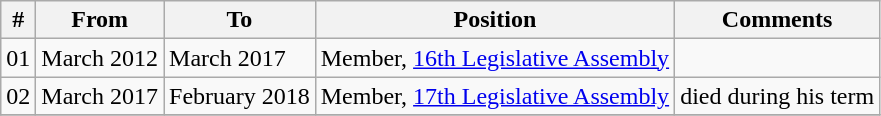<table class="wikitable sortable">
<tr>
<th>#</th>
<th>From</th>
<th>To</th>
<th>Position</th>
<th>Comments</th>
</tr>
<tr>
<td>01</td>
<td>March 2012</td>
<td>March 2017</td>
<td>Member, <a href='#'>16th Legislative Assembly</a></td>
<td></td>
</tr>
<tr>
<td>02</td>
<td>March 2017</td>
<td>February 2018</td>
<td>Member, <a href='#'>17th Legislative Assembly</a></td>
<td>died during his term</td>
</tr>
<tr>
</tr>
</table>
